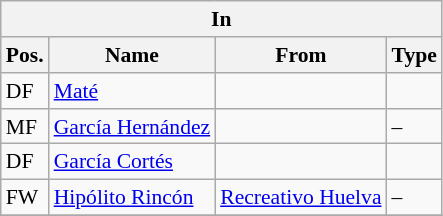<table class="wikitable" style="font-size:90%;float:left; margin-right:1em;">
<tr>
<th colspan="4">In</th>
</tr>
<tr>
<th>Pos.</th>
<th>Name</th>
<th>From</th>
<th>Type</th>
</tr>
<tr>
<td>DF</td>
<td><a href='#'>Maté</a></td>
<td></td>
<td></td>
</tr>
<tr>
<td>MF</td>
<td><a href='#'>García Hernández</a></td>
<td></td>
<td>–</td>
</tr>
<tr>
<td>DF</td>
<td><a href='#'>García Cortés</a></td>
<td></td>
<td></td>
</tr>
<tr>
<td>FW</td>
<td><a href='#'>Hipólito Rincón</a></td>
<td><a href='#'>Recreativo Huelva</a></td>
<td>–</td>
</tr>
<tr>
</tr>
</table>
